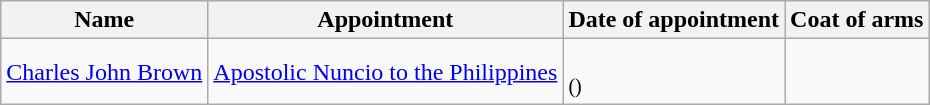<table class="wikitable sortable">
<tr>
<th>Name</th>
<th>Appointment</th>
<th>Date of appointment</th>
<th>Coat of arms</th>
</tr>
<tr>
<td><a href='#'>Charles John Brown</a></td>
<td><a href='#'>Apostolic Nuncio to the Philippines</a></td>
<td><br><small>()</small></td>
<td></td>
</tr>
</table>
